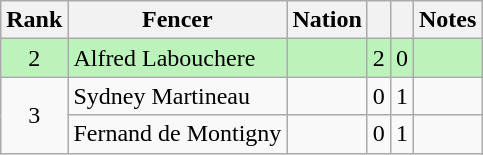<table class="wikitable sortable" style="text-align:center">
<tr>
<th>Rank</th>
<th>Fencer</th>
<th>Nation</th>
<th></th>
<th></th>
<th>Notes</th>
</tr>
<tr bgcolor=bbf3bb>
<td>2</td>
<td align=left>Alfred Labouchere</td>
<td align=left></td>
<td>2</td>
<td>0</td>
<td></td>
</tr>
<tr>
<td rowspan=2>3</td>
<td align=left>Sydney Martineau</td>
<td align=left></td>
<td>0</td>
<td>1</td>
<td></td>
</tr>
<tr>
<td align=left>Fernand de Montigny</td>
<td align=left></td>
<td>0</td>
<td>1</td>
<td></td>
</tr>
</table>
